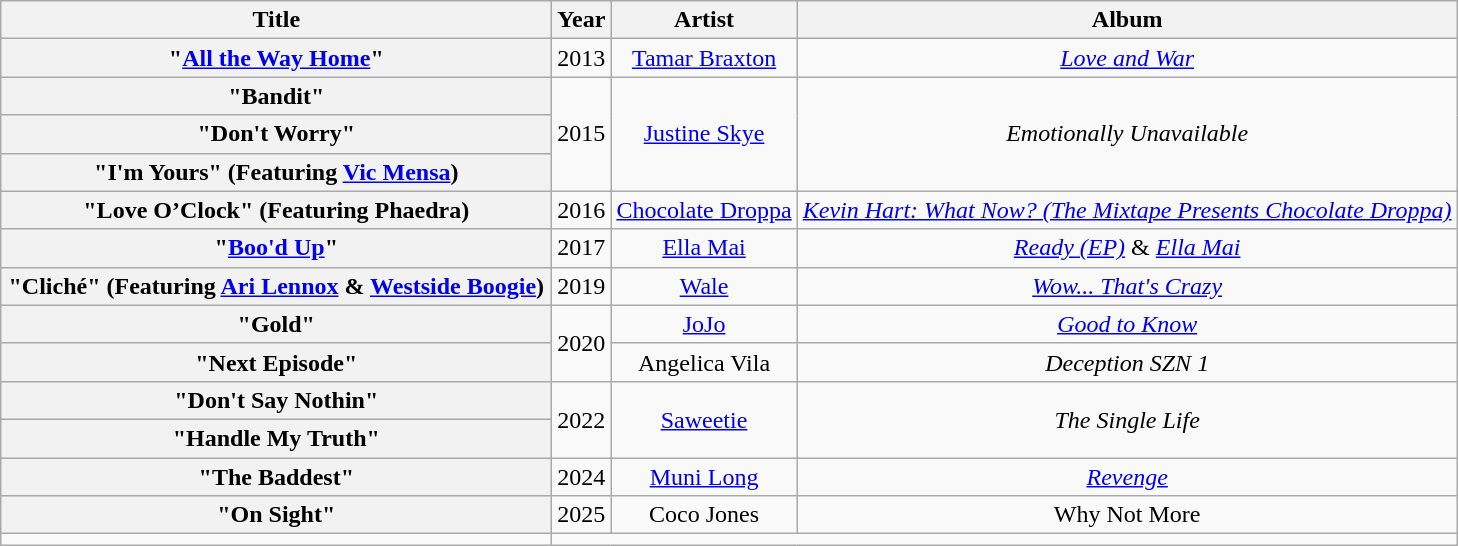<table class="wikitable plainrowheaders" style="text-align:center;">
<tr>
<th scope="col" style="width:22.5em;">Title</th>
<th scope="col">Year</th>
<th scope="col">Artist</th>
<th scope="col">Album</th>
</tr>
<tr>
<th scope="row">"<a href='#'>All the Way Home</a>"</th>
<td>2013</td>
<td><a href='#'>Tamar Braxton</a></td>
<td><em><a href='#'>Love and War</a></em></td>
</tr>
<tr>
<th scope="row">"Bandit"</th>
<td rowspan="3">2015</td>
<td rowspan="3"><a href='#'>Justine Skye</a></td>
<td rowspan="3"><em>Emotionally Unavailable</em></td>
</tr>
<tr>
<th scope="row">"Don't Worry"</th>
</tr>
<tr>
<th scope="row">"I'm Yours" (Featuring <a href='#'>Vic Mensa</a>)</th>
</tr>
<tr>
<th scope="row">"Love O’Clock" (Featuring Phaedra)</th>
<td>2016</td>
<td><a href='#'>Chocolate Droppa</a></td>
<td><em><a href='#'>Kevin Hart: What Now? (The Mixtape Presents Chocolate Droppa)</a></em></td>
</tr>
<tr>
<th scope="row">"<a href='#'>Boo'd Up</a>"</th>
<td>2017</td>
<td><a href='#'>Ella Mai</a></td>
<td><em><a href='#'>Ready (EP)</a></em> & <em><a href='#'>Ella Mai</a></em></td>
</tr>
<tr>
<th scope="row">"Cliché" (Featuring <a href='#'>Ari Lennox</a> & <a href='#'>Westside Boogie</a>)</th>
<td>2019</td>
<td><a href='#'>Wale</a></td>
<td><em><a href='#'>Wow... That's Crazy</a></em></td>
</tr>
<tr>
<th scope="row">"Gold"</th>
<td rowspan="2">2020</td>
<td><a href='#'>JoJo</a></td>
<td><em><a href='#'>Good to Know</a></em></td>
</tr>
<tr>
<th scope="row">"Next Episode"</th>
<td>Angelica Vila</td>
<td><em>Deception SZN 1</em></td>
</tr>
<tr>
<th scope="row">"Don't Say Nothin"</th>
<td rowspan="2">2022</td>
<td rowspan="2"><a href='#'>Saweetie</a></td>
<td rowspan="2"><em>The Single Life</em></td>
</tr>
<tr>
<th scope="row">"Handle My Truth"</th>
</tr>
<tr>
<th scope="row">"The Baddest"</th>
<td>2024</td>
<td><a href='#'>Muni Long</a></td>
<td><em><a href='#'>Revenge</a></em></td>
</tr>
<tr>
<th>"On Sight"</th>
<td>2025</td>
<td>Coco Jones</td>
<td>Why Not More</td>
</tr>
<tr>
<td></td>
</tr>
</table>
